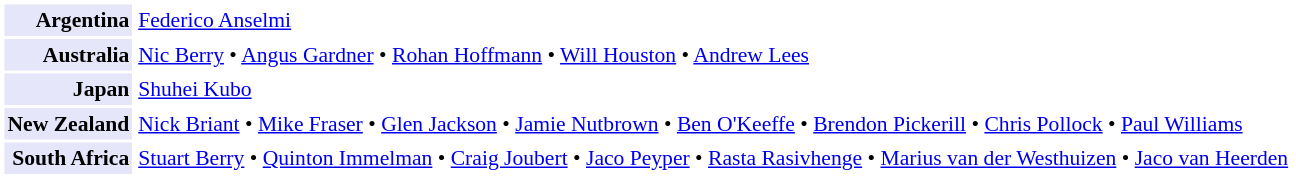<table cellpadding="2" style="border: 1px solid white; font-size:90%;">
<tr>
<td style="text-align:right;" bgcolor="lavender"><strong>Argentina</strong></td>
<td style="text-align:left;"><a href='#'>Federico Anselmi</a></td>
</tr>
<tr>
<td style="text-align:right;" bgcolor="lavender"><strong>Australia</strong></td>
<td style="text-align:left;"><a href='#'>Nic Berry</a> • <a href='#'>Angus Gardner</a> • <a href='#'>Rohan Hoffmann</a> • <a href='#'>Will Houston</a> • <a href='#'>Andrew Lees</a></td>
</tr>
<tr>
<td style="text-align:right;" bgcolor="lavender"><strong>Japan</strong></td>
<td style="text-align:left;"><a href='#'>Shuhei Kubo</a></td>
</tr>
<tr>
<td style="text-align:right;" bgcolor="lavender"><strong>New Zealand</strong></td>
<td style="text-align:left;"><a href='#'>Nick Briant</a> • <a href='#'>Mike Fraser</a> • <a href='#'>Glen Jackson</a> • <a href='#'>Jamie Nutbrown</a> • <a href='#'>Ben O'Keeffe</a> • <a href='#'>Brendon Pickerill</a> • <a href='#'>Chris Pollock</a> • <a href='#'>Paul Williams</a></td>
</tr>
<tr>
<td style="text-align:right;" bgcolor="lavender"><strong>South Africa</strong></td>
<td style="text-align:left;"><a href='#'>Stuart Berry</a> • <a href='#'>Quinton Immelman</a> • <a href='#'>Craig Joubert</a> • <a href='#'>Jaco Peyper</a> • <a href='#'>Rasta Rasivhenge</a> • <a href='#'>Marius van der Westhuizen</a> • <a href='#'>Jaco van Heerden</a></td>
</tr>
</table>
